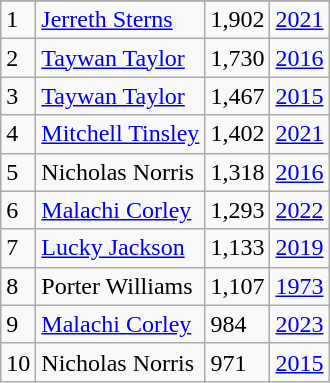<table class="wikitable">
<tr>
</tr>
<tr>
<td>1</td>
<td><a href='#'>Jerreth Sterns</a></td>
<td>1,902</td>
<td><a href='#'>2021</a></td>
</tr>
<tr>
<td>2</td>
<td><a href='#'>Taywan Taylor</a></td>
<td>1,730</td>
<td><a href='#'>2016</a></td>
</tr>
<tr>
<td>3</td>
<td><a href='#'>Taywan Taylor</a></td>
<td>1,467</td>
<td><a href='#'>2015</a></td>
</tr>
<tr>
<td>4</td>
<td><a href='#'>Mitchell Tinsley</a></td>
<td>1,402</td>
<td><a href='#'>2021</a></td>
</tr>
<tr>
<td>5</td>
<td>Nicholas Norris</td>
<td>1,318</td>
<td><a href='#'>2016</a></td>
</tr>
<tr>
<td>6</td>
<td><a href='#'>Malachi Corley</a></td>
<td>1,293</td>
<td><a href='#'>2022</a></td>
</tr>
<tr>
<td>7</td>
<td><a href='#'>Lucky Jackson</a></td>
<td>1,133</td>
<td><a href='#'>2019</a></td>
</tr>
<tr>
<td>8</td>
<td>Porter Williams</td>
<td>1,107</td>
<td><a href='#'>1973</a></td>
</tr>
<tr>
<td>9</td>
<td><a href='#'>Malachi Corley</a></td>
<td>984</td>
<td><a href='#'>2023</a></td>
</tr>
<tr>
<td>10</td>
<td>Nicholas Norris</td>
<td>971</td>
<td><a href='#'>2015</a></td>
</tr>
</table>
